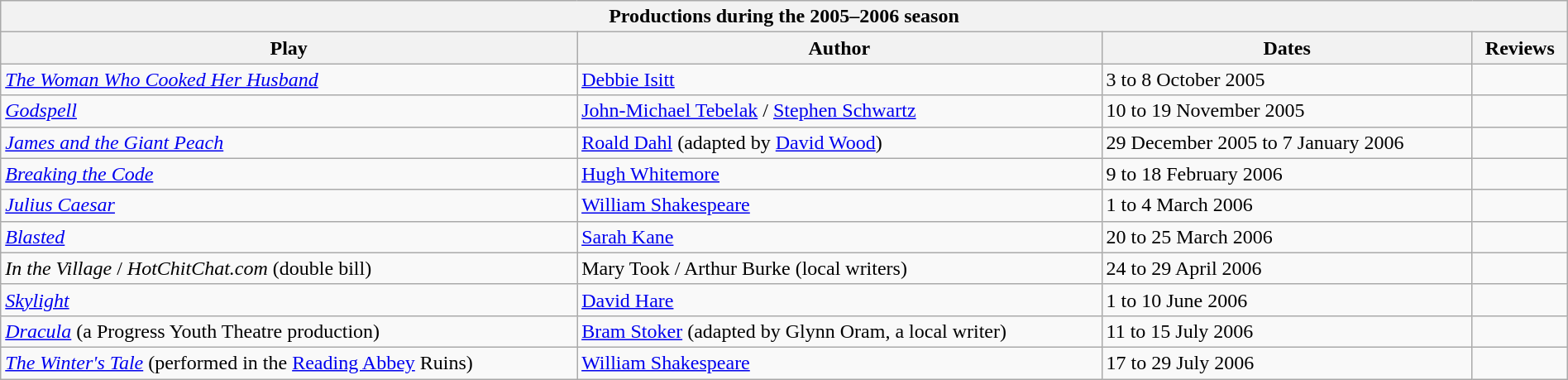<table class="wikitable collapsible collapsed" width="100%">
<tr>
<th colspan="4">Productions during the 2005–2006 season</th>
</tr>
<tr>
<th>Play</th>
<th>Author</th>
<th>Dates</th>
<th>Reviews</th>
</tr>
<tr>
<td><em><a href='#'>The Woman Who Cooked Her Husband</a></em></td>
<td><a href='#'>Debbie Isitt</a></td>
<td>3 to 8 October 2005</td>
<td></td>
</tr>
<tr>
<td><em><a href='#'>Godspell</a></em></td>
<td><a href='#'>John-Michael Tebelak</a> / <a href='#'>Stephen Schwartz</a></td>
<td>10 to 19 November 2005</td>
<td></td>
</tr>
<tr>
<td><em><a href='#'>James and the Giant Peach</a></em></td>
<td><a href='#'>Roald Dahl</a> (adapted by <a href='#'>David Wood</a>)</td>
<td>29 December 2005 to 7 January 2006</td>
<td></td>
</tr>
<tr>
<td><em><a href='#'>Breaking the Code</a></em></td>
<td><a href='#'>Hugh Whitemore</a></td>
<td>9 to 18 February 2006</td>
<td></td>
</tr>
<tr>
<td><em><a href='#'>Julius Caesar</a></em></td>
<td><a href='#'>William Shakespeare</a></td>
<td>1 to 4 March 2006</td>
<td></td>
</tr>
<tr>
<td><em><a href='#'>Blasted</a></em></td>
<td><a href='#'>Sarah Kane</a></td>
<td>20 to 25 March 2006</td>
<td></td>
</tr>
<tr>
<td><em>In the Village</em> / <em>HotChitChat.com</em> (double bill)</td>
<td>Mary Took / Arthur Burke (local writers)</td>
<td>24 to 29 April 2006</td>
<td></td>
</tr>
<tr>
<td><em><a href='#'>Skylight</a></em></td>
<td><a href='#'>David Hare</a></td>
<td>1 to 10 June 2006</td>
<td></td>
</tr>
<tr>
<td><em><a href='#'>Dracula</a></em> (a Progress Youth Theatre production)</td>
<td><a href='#'>Bram Stoker</a> (adapted by Glynn Oram, a local writer)</td>
<td>11 to 15 July 2006</td>
<td></td>
</tr>
<tr>
<td><em><a href='#'>The Winter's Tale</a></em> (performed in the <a href='#'>Reading Abbey</a> Ruins)</td>
<td><a href='#'>William Shakespeare</a></td>
<td>17 to 29 July 2006</td>
<td></td>
</tr>
</table>
